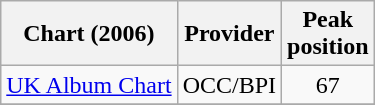<table class="wikitable">
<tr>
<th align="left">Chart (2006)</th>
<th align="left">Provider</th>
<th align="left">Peak<br>position</th>
</tr>
<tr>
<td align="left"><a href='#'>UK Album Chart</a></td>
<td align="center">OCC/BPI</td>
<td align="center">67</td>
</tr>
<tr>
</tr>
</table>
